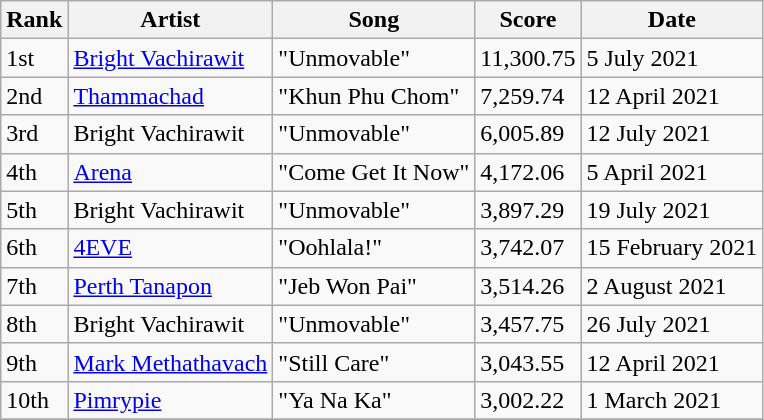<table class="wikitable">
<tr>
<th>Rank</th>
<th>Artist</th>
<th>Song</th>
<th>Score</th>
<th>Date</th>
</tr>
<tr>
<td>1st</td>
<td><a href='#'>Bright Vachirawit</a></td>
<td>"Unmovable"</td>
<td>11,300.75</td>
<td>5 July 2021</td>
</tr>
<tr>
<td>2nd</td>
<td><a href='#'>Thammachad</a> </td>
<td>"Khun Phu Chom"</td>
<td>7,259.74</td>
<td>12 April 2021</td>
</tr>
<tr>
<td>3rd</td>
<td>Bright Vachirawit</td>
<td>"Unmovable"</td>
<td>6,005.89</td>
<td>12 July 2021</td>
</tr>
<tr>
<td>4th</td>
<td><a href='#'>Arena</a></td>
<td>"Come Get It Now"</td>
<td>4,172.06</td>
<td>5 April 2021</td>
</tr>
<tr>
<td>5th</td>
<td>Bright Vachirawit</td>
<td>"Unmovable"</td>
<td>3,897.29</td>
<td>19 July 2021</td>
</tr>
<tr>
<td>6th</td>
<td><a href='#'>4EVE</a></td>
<td>"Oohlala!"</td>
<td>3,742.07</td>
<td>15 February 2021</td>
</tr>
<tr>
<td>7th</td>
<td><a href='#'>Perth Tanapon</a></td>
<td>"Jeb Won Pai"</td>
<td>3,514.26</td>
<td>2 August 2021</td>
</tr>
<tr>
<td>8th</td>
<td>Bright Vachirawit</td>
<td>"Unmovable"</td>
<td>3,457.75</td>
<td>26 July 2021</td>
</tr>
<tr>
<td>9th</td>
<td><a href='#'>Mark Methathavach</a></td>
<td>"Still Care"</td>
<td>3,043.55</td>
<td>12 April 2021</td>
</tr>
<tr>
<td>10th</td>
<td><a href='#'>Pimrypie</a></td>
<td>"Ya Na Ka"</td>
<td>3,002.22</td>
<td>1 March 2021</td>
</tr>
<tr>
</tr>
</table>
